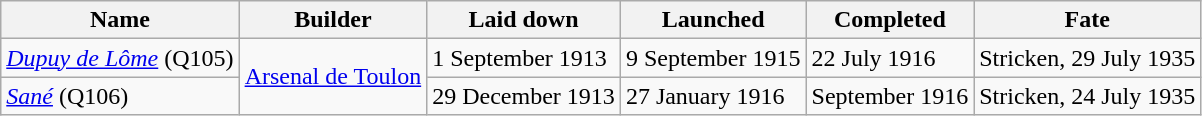<table class="wikitable nowraplinks">
<tr>
<th>Name</th>
<th>Builder</th>
<th>Laid down</th>
<th>Launched</th>
<th>Completed</th>
<th>Fate</th>
</tr>
<tr>
<td><em><a href='#'>Dupuy de Lôme</a></em> (Q105)</td>
<td rowspan=2><a href='#'>Arsenal de Toulon</a></td>
<td>1 September 1913</td>
<td>9 September 1915</td>
<td>22 July 1916</td>
<td>Stricken, 29 July 1935</td>
</tr>
<tr>
<td><em><a href='#'>Sané</a></em> (Q106)</td>
<td>29 December 1913</td>
<td>27 January 1916</td>
<td>September 1916</td>
<td>Stricken, 24 July 1935</td>
</tr>
</table>
